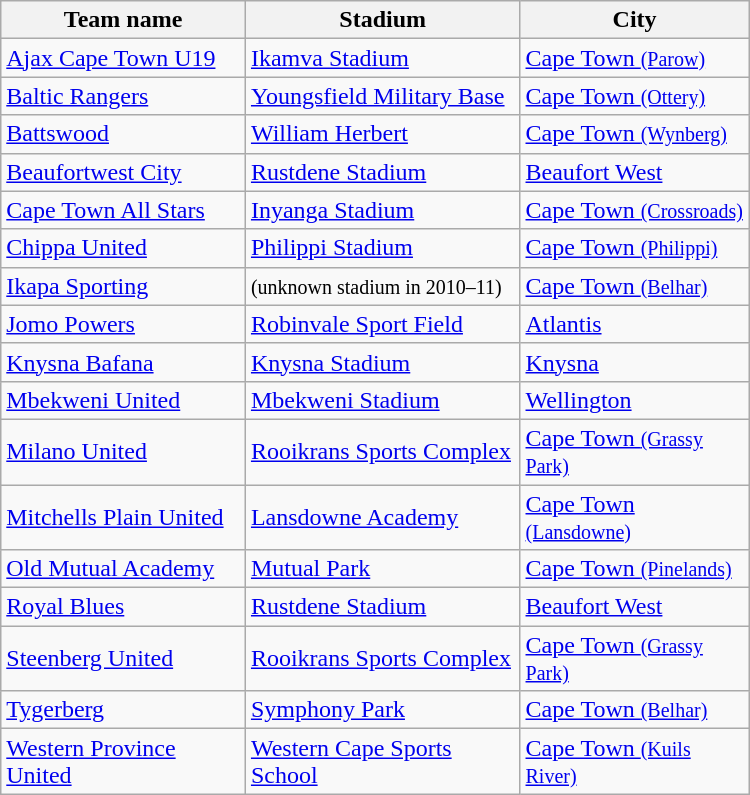<table class="wikitable sortable" style="width:500px;">
<tr>
<th>Team name</th>
<th>Stadium</th>
<th>City</th>
</tr>
<tr>
<td><a href='#'>Ajax Cape Town U19</a></td>
<td><a href='#'>Ikamva Stadium</a></td>
<td><a href='#'>Cape Town <small>(Parow)</small></a></td>
</tr>
<tr>
<td><a href='#'>Baltic Rangers</a></td>
<td><a href='#'>Youngsfield Military Base</a> </td>
<td><a href='#'>Cape Town <small>(Ottery)</small></a></td>
</tr>
<tr>
<td><a href='#'>Battswood</a></td>
<td><a href='#'>William Herbert</a> </td>
<td><a href='#'>Cape Town <small>(Wynberg)</small></a></td>
</tr>
<tr>
<td><a href='#'>Beaufortwest City</a></td>
<td><a href='#'>Rustdene Stadium</a></td>
<td><a href='#'>Beaufort West</a></td>
</tr>
<tr>
<td><a href='#'>Cape Town All Stars</a></td>
<td><a href='#'>Inyanga Stadium</a></td>
<td><a href='#'>Cape Town <small>(Crossroads)</small></a></td>
</tr>
<tr>
<td><a href='#'>Chippa United</a></td>
<td><a href='#'>Philippi Stadium</a></td>
<td><a href='#'>Cape Town <small>(Philippi)</small></a></td>
</tr>
<tr>
<td><a href='#'>Ikapa Sporting</a></td>
<td><small>(unknown stadium in 2010–11)</small></td>
<td><a href='#'>Cape Town <small>(Belhar)</small></a></td>
</tr>
<tr>
<td><a href='#'>Jomo Powers</a></td>
<td><a href='#'>Robinvale Sport Field</a></td>
<td><a href='#'>Atlantis</a></td>
</tr>
<tr>
<td><a href='#'>Knysna Bafana</a></td>
<td><a href='#'>Knysna Stadium</a></td>
<td><a href='#'>Knysna</a></td>
</tr>
<tr>
<td><a href='#'>Mbekweni United</a></td>
<td><a href='#'>Mbekweni Stadium</a></td>
<td><a href='#'>Wellington</a></td>
</tr>
<tr>
<td><a href='#'>Milano United</a></td>
<td><a href='#'>Rooikrans Sports Complex</a> </td>
<td><a href='#'>Cape Town <small>(Grassy Park)</small></a></td>
</tr>
<tr>
<td><a href='#'>Mitchells Plain United</a></td>
<td><a href='#'>Lansdowne Academy</a> </td>
<td><a href='#'>Cape Town <small>(Lansdowne)</small></a></td>
</tr>
<tr>
<td><a href='#'>Old Mutual Academy</a></td>
<td><a href='#'>Mutual Park</a> </td>
<td><a href='#'>Cape Town <small>(Pinelands)</small></a></td>
</tr>
<tr>
<td><a href='#'>Royal Blues</a></td>
<td><a href='#'>Rustdene Stadium</a></td>
<td><a href='#'>Beaufort West</a></td>
</tr>
<tr>
<td><a href='#'>Steenberg United</a></td>
<td><a href='#'>Rooikrans Sports Complex</a> </td>
<td><a href='#'>Cape Town <small>(Grassy Park)</small></a></td>
</tr>
<tr>
<td><a href='#'>Tygerberg</a></td>
<td><a href='#'>Symphony Park</a> </td>
<td><a href='#'>Cape Town <small>(Belhar)</small></a></td>
</tr>
<tr>
<td><a href='#'>Western Province United</a></td>
<td><a href='#'>Western Cape Sports School</a> </td>
<td><a href='#'>Cape Town <small>(Kuils River)</small></a></td>
</tr>
</table>
